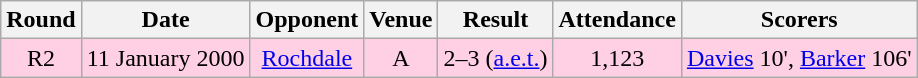<table class= "wikitable " style="font-size:100%; text-align:center">
<tr>
<th>Round</th>
<th>Date</th>
<th>Opponent</th>
<th>Venue</th>
<th>Result</th>
<th>Attendance</th>
<th>Scorers</th>
</tr>
<tr style="background: #ffd0e3;">
<td>R2</td>
<td>11 January 2000</td>
<td><a href='#'>Rochdale</a></td>
<td>A</td>
<td>2–3 (<a href='#'>a.e.t.</a>)</td>
<td>1,123</td>
<td><a href='#'>Davies</a> 10', <a href='#'>Barker</a> 106'</td>
</tr>
</table>
